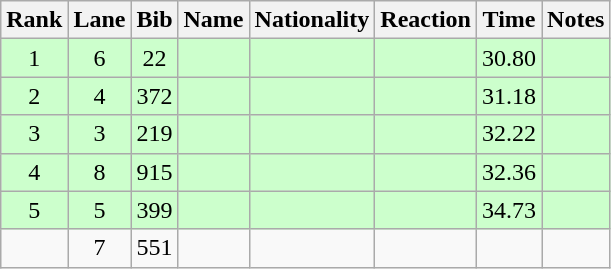<table class="wikitable sortable" style="text-align:center">
<tr>
<th>Rank</th>
<th>Lane</th>
<th>Bib</th>
<th>Name</th>
<th>Nationality</th>
<th>Reaction</th>
<th>Time</th>
<th>Notes</th>
</tr>
<tr bgcolor=ccffcc>
<td>1</td>
<td>6</td>
<td>22</td>
<td align=left></td>
<td align=left></td>
<td></td>
<td>30.80</td>
<td><strong></strong></td>
</tr>
<tr bgcolor=ccffcc>
<td>2</td>
<td>4</td>
<td>372</td>
<td align=left></td>
<td align=left></td>
<td></td>
<td>31.18</td>
<td><strong></strong></td>
</tr>
<tr bgcolor=ccffcc>
<td>3</td>
<td>3</td>
<td>219</td>
<td align=left></td>
<td align=left></td>
<td></td>
<td>32.22</td>
<td><strong></strong></td>
</tr>
<tr bgcolor=ccffcc>
<td>4</td>
<td>8</td>
<td>915</td>
<td align=left></td>
<td align=left></td>
<td></td>
<td>32.36</td>
<td><strong></strong></td>
</tr>
<tr bgcolor=ccffcc>
<td>5</td>
<td>5</td>
<td>399</td>
<td align=left></td>
<td align=left></td>
<td></td>
<td>34.73</td>
<td><strong></strong></td>
</tr>
<tr>
<td></td>
<td>7</td>
<td>551</td>
<td align=left></td>
<td align=left></td>
<td></td>
<td></td>
<td><strong></strong></td>
</tr>
</table>
